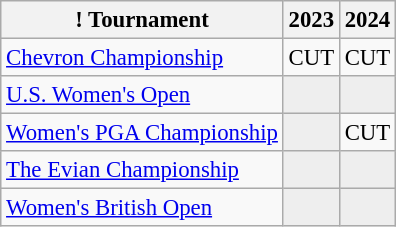<table class="wikitable" style="font-size:95%;text-align:center;">
<tr>
<th>! Tournament</th>
<th>2023</th>
<th>2024</th>
</tr>
<tr>
<td align=left><a href='#'>Chevron Championship</a></td>
<td>CUT</td>
<td>CUT</td>
</tr>
<tr>
<td align=left><a href='#'>U.S. Women's Open</a></td>
<td style="background:#eeeeee;"></td>
<td style="background:#eeeeee;"></td>
</tr>
<tr>
<td align=left><a href='#'>Women's PGA Championship</a></td>
<td style="background:#eeeeee;"></td>
<td>CUT</td>
</tr>
<tr>
<td align=left><a href='#'>The Evian Championship</a></td>
<td style="background:#eeeeee;"></td>
<td style="background:#eeeeee;"></td>
</tr>
<tr>
<td align=left><a href='#'>Women's British Open</a></td>
<td style="background:#eeeeee;"></td>
<td style="background:#eeeeee;"></td>
</tr>
</table>
